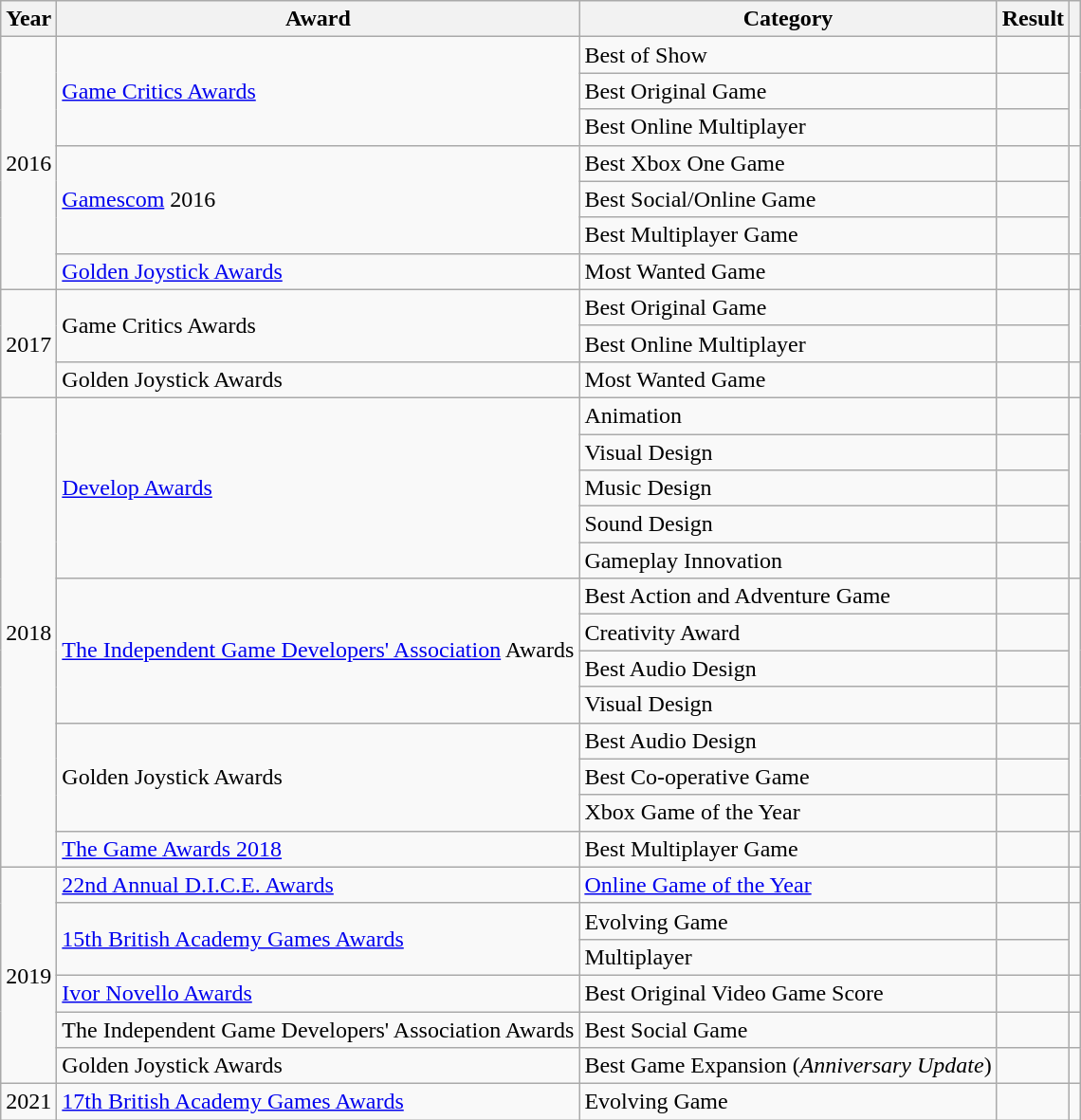<table class="wikitable sortable">
<tr>
<th>Year</th>
<th>Award</th>
<th>Category</th>
<th>Result</th>
<th></th>
</tr>
<tr>
<td style="text-align:center;" rowspan="7">2016</td>
<td rowspan="3"><a href='#'>Game Critics Awards</a></td>
<td>Best of Show</td>
<td></td>
<td rowspan="3" style="text-align:center;"></td>
</tr>
<tr>
<td>Best Original Game</td>
<td></td>
</tr>
<tr>
<td>Best Online Multiplayer</td>
<td></td>
</tr>
<tr>
<td rowspan="3"><a href='#'>Gamescom</a> 2016</td>
<td>Best Xbox One Game</td>
<td></td>
<td rowspan="3" style="text-align:center;"></td>
</tr>
<tr>
<td>Best Social/Online Game</td>
<td></td>
</tr>
<tr>
<td>Best Multiplayer Game</td>
<td></td>
</tr>
<tr>
<td><a href='#'>Golden Joystick Awards</a></td>
<td>Most Wanted Game</td>
<td></td>
<td style="text-align:center;"></td>
</tr>
<tr>
<td style="text-align:center;" rowspan="3">2017</td>
<td rowspan="2">Game Critics Awards</td>
<td>Best Original Game</td>
<td></td>
<td rowspan="2" style="text-align:center;"></td>
</tr>
<tr>
<td>Best Online Multiplayer</td>
<td></td>
</tr>
<tr>
<td>Golden Joystick Awards</td>
<td>Most Wanted Game</td>
<td></td>
<td style="text-align:center;"></td>
</tr>
<tr>
<td rowspan="13" style="text-align:center;">2018</td>
<td rowspan="5"><a href='#'>Develop Awards</a></td>
<td>Animation</td>
<td></td>
<td rowspan="5" style="text-align:center;"></td>
</tr>
<tr>
<td>Visual Design</td>
<td></td>
</tr>
<tr>
<td>Music Design</td>
<td></td>
</tr>
<tr>
<td>Sound Design</td>
<td></td>
</tr>
<tr>
<td>Gameplay Innovation</td>
<td></td>
</tr>
<tr>
<td rowspan="4"><a href='#'>The Independent Game Developers' Association</a> Awards</td>
<td>Best Action and Adventure Game</td>
<td></td>
<td rowspan="4" style="text-align:center;"></td>
</tr>
<tr>
<td>Creativity Award</td>
<td></td>
</tr>
<tr>
<td>Best Audio Design</td>
<td></td>
</tr>
<tr>
<td>Visual Design</td>
<td></td>
</tr>
<tr>
<td rowspan="3">Golden Joystick Awards</td>
<td>Best Audio Design</td>
<td></td>
<td rowspan="3" style="text-align:center;"></td>
</tr>
<tr>
<td>Best Co-operative Game</td>
<td></td>
</tr>
<tr>
<td>Xbox Game of the Year</td>
<td></td>
</tr>
<tr>
<td><a href='#'>The Game Awards 2018</a></td>
<td>Best Multiplayer Game</td>
<td></td>
<td style="text-align:center;"></td>
</tr>
<tr>
<td rowspan="6" style="text-align:center;">2019</td>
<td><a href='#'>22nd Annual D.I.C.E. Awards</a></td>
<td><a href='#'>Online Game of the Year</a></td>
<td></td>
<td style="text-align:center;"></td>
</tr>
<tr>
<td rowspan="2"><a href='#'>15th British Academy Games Awards</a></td>
<td>Evolving Game</td>
<td></td>
<td rowspan="2" style="text-align:center;"></td>
</tr>
<tr>
<td>Multiplayer</td>
<td></td>
</tr>
<tr>
<td><a href='#'>Ivor Novello Awards</a></td>
<td>Best Original Video Game Score</td>
<td></td>
<td style="text-align:center;"></td>
</tr>
<tr>
<td>The Independent Game Developers' Association Awards</td>
<td>Best Social Game</td>
<td></td>
<td style="text-align:center;"></td>
</tr>
<tr>
<td>Golden Joystick Awards</td>
<td>Best Game Expansion (<em>Anniversary Update</em>)</td>
<td></td>
<td style="text-align:center;"></td>
</tr>
<tr>
<td style="text-align:center;">2021</td>
<td><a href='#'>17th British Academy Games Awards</a></td>
<td>Evolving Game</td>
<td></td>
<td style="text-align:center;"></td>
</tr>
</table>
